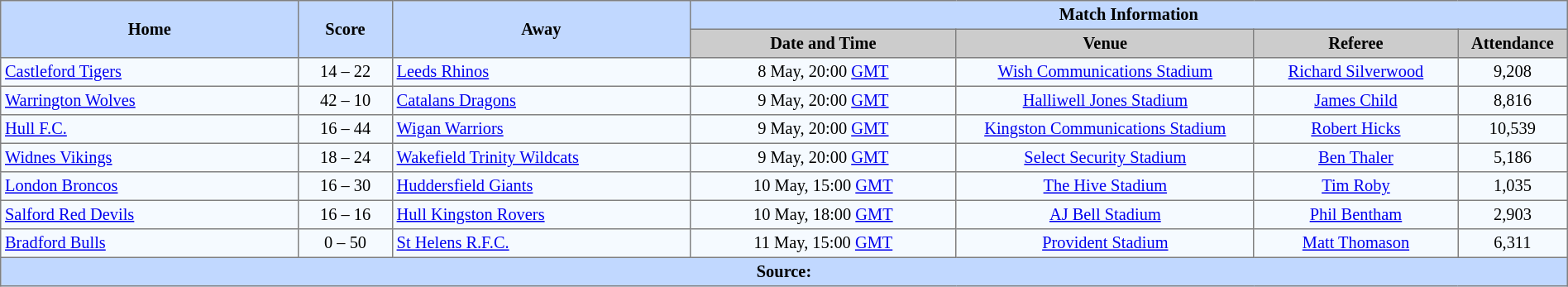<table border="1" cellpadding="3" cellspacing="0" style="border-collapse:collapse; font-size:85%; text-align:center; width:100%">
<tr style="background:#c1d8ff;">
<th rowspan="2" style="width:19%;">Home</th>
<th rowspan="2" style="width:6%;">Score</th>
<th rowspan="2" style="width:19%;">Away</th>
<th colspan=6>Match Information</th>
</tr>
<tr style="background:#ccc;">
<th width=17%>Date and Time</th>
<th width=19%>Venue</th>
<th width=13%>Referee</th>
<th width=7%>Attendance</th>
</tr>
<tr style="background:#f5faff;">
<td align=left> <a href='#'>Castleford Tigers</a></td>
<td>14 – 22 </td>
<td align=left> <a href='#'>Leeds Rhinos</a></td>
<td>8 May, 20:00 <a href='#'>GMT</a></td>
<td><a href='#'>Wish Communications Stadium</a></td>
<td><a href='#'>Richard Silverwood</a></td>
<td>9,208</td>
</tr>
<tr style="background:#f5faff;">
<td align=left> <a href='#'>Warrington Wolves</a></td>
<td>42 – 10 </td>
<td align=left> <a href='#'>Catalans Dragons</a></td>
<td>9 May, 20:00 <a href='#'>GMT</a></td>
<td><a href='#'>Halliwell Jones Stadium</a></td>
<td><a href='#'>James Child</a></td>
<td>8,816</td>
</tr>
<tr style="background:#f5faff;">
<td align=left> <a href='#'>Hull F.C.</a></td>
<td>16 – 44 </td>
<td align=left> <a href='#'>Wigan Warriors</a></td>
<td>9 May, 20:00 <a href='#'>GMT</a></td>
<td><a href='#'>Kingston Communications Stadium</a></td>
<td><a href='#'>Robert Hicks</a></td>
<td>10,539</td>
</tr>
<tr style="background:#f5faff;">
<td align=left> <a href='#'>Widnes Vikings</a></td>
<td>18 – 24 </td>
<td align=left> <a href='#'>Wakefield Trinity Wildcats</a></td>
<td>9 May, 20:00 <a href='#'>GMT</a></td>
<td><a href='#'>Select Security Stadium</a></td>
<td><a href='#'>Ben Thaler</a></td>
<td>5,186</td>
</tr>
<tr style="background:#f5faff;">
<td align=left> <a href='#'>London Broncos</a></td>
<td>16 – 30 </td>
<td align=left> <a href='#'>Huddersfield Giants</a></td>
<td>10 May, 15:00 <a href='#'>GMT</a></td>
<td><a href='#'>The Hive Stadium</a></td>
<td><a href='#'>Tim Roby</a></td>
<td>1,035</td>
</tr>
<tr style="background:#f5faff;">
<td align=left> <a href='#'>Salford Red Devils</a></td>
<td>16 – 16 </td>
<td align=left> <a href='#'>Hull Kingston Rovers</a></td>
<td>10 May, 18:00 <a href='#'>GMT</a></td>
<td><a href='#'>AJ Bell Stadium</a></td>
<td><a href='#'>Phil Bentham</a></td>
<td>2,903</td>
</tr>
<tr style="background:#f5faff;">
<td align=left> <a href='#'>Bradford Bulls</a></td>
<td>0 – 50 </td>
<td align=left> <a href='#'>St Helens R.F.C.</a></td>
<td>11 May, 15:00 <a href='#'>GMT</a></td>
<td><a href='#'>Provident Stadium</a></td>
<td><a href='#'>Matt Thomason</a></td>
<td>6,311</td>
</tr>
<tr style="background:#c1d8ff;">
<th colspan=12>Source:</th>
</tr>
</table>
